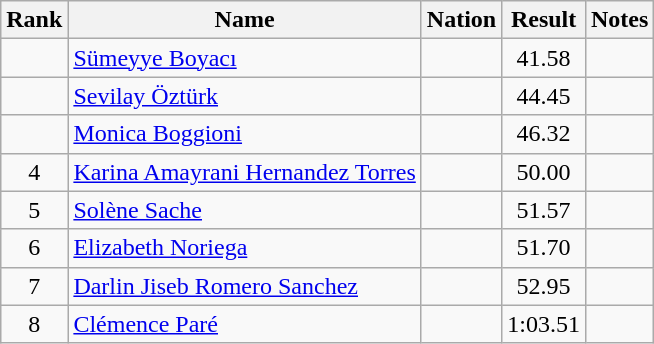<table class="wikitable sortable" style="text-align:center">
<tr>
<th>Rank</th>
<th>Name</th>
<th>Nation</th>
<th>Result</th>
<th>Notes</th>
</tr>
<tr>
<td></td>
<td align=left><a href='#'>Sümeyye Boyacı</a></td>
<td align=left></td>
<td>41.58</td>
<td></td>
</tr>
<tr>
<td></td>
<td align=left><a href='#'>Sevilay Öztürk</a></td>
<td align=left></td>
<td>44.45</td>
<td></td>
</tr>
<tr>
<td></td>
<td align=left><a href='#'>Monica Boggioni</a></td>
<td align=left></td>
<td>46.32</td>
<td></td>
</tr>
<tr>
<td>4</td>
<td align=left><a href='#'>Karina Amayrani Hernandez Torres</a></td>
<td align=left></td>
<td>50.00</td>
<td></td>
</tr>
<tr>
<td>5</td>
<td align=left><a href='#'>Solène Sache</a></td>
<td align=left></td>
<td>51.57</td>
<td></td>
</tr>
<tr>
<td>6</td>
<td align=left><a href='#'>Elizabeth Noriega</a></td>
<td align=left></td>
<td>51.70</td>
<td></td>
</tr>
<tr>
<td>7</td>
<td align=left><a href='#'>Darlin Jiseb Romero Sanchez</a></td>
<td align=left></td>
<td>52.95</td>
<td></td>
</tr>
<tr>
<td>8</td>
<td align=left><a href='#'>Clémence Paré</a></td>
<td align=left></td>
<td>1:03.51</td>
<td></td>
</tr>
</table>
